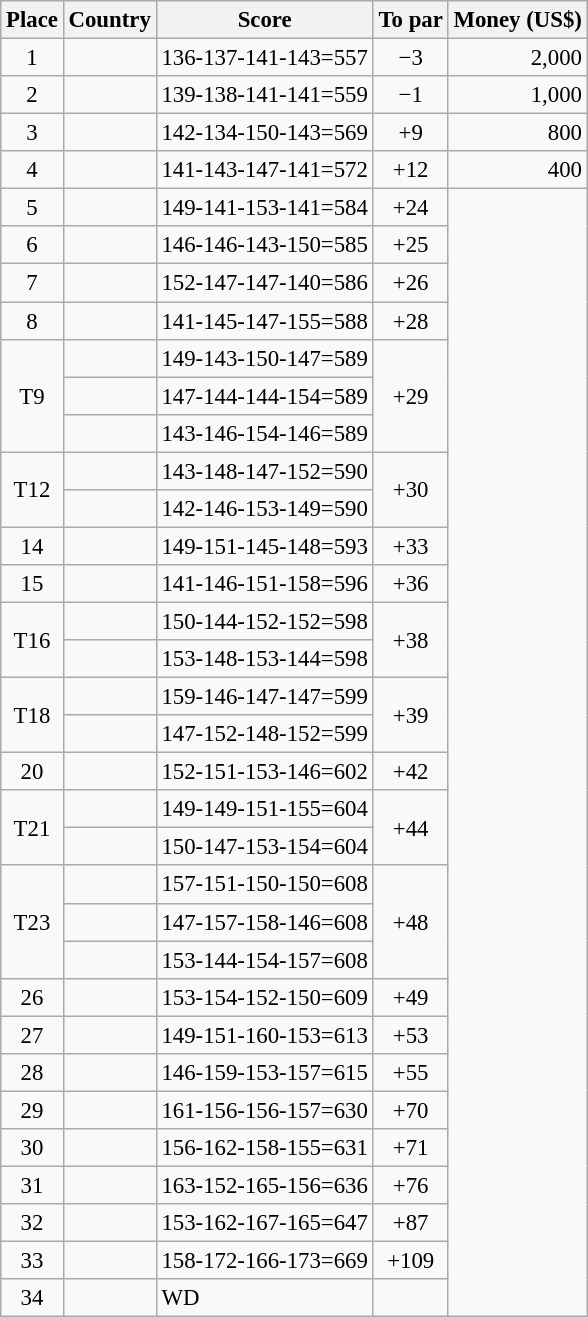<table class="wikitable" style="font-size:95%;">
<tr>
<th>Place</th>
<th>Country</th>
<th>Score</th>
<th>To par</th>
<th>Money (US$)</th>
</tr>
<tr>
<td align=center>1</td>
<td></td>
<td>136-137-141-143=557</td>
<td align=center>−3</td>
<td align=right>2,000</td>
</tr>
<tr>
<td align=center>2</td>
<td></td>
<td>139-138-141-141=559</td>
<td align=center>−1</td>
<td align=right>1,000</td>
</tr>
<tr>
<td align=center>3</td>
<td></td>
<td>142-134-150-143=569</td>
<td align=center>+9</td>
<td align=right>800</td>
</tr>
<tr>
<td align=center>4</td>
<td></td>
<td>141-143-147-141=572</td>
<td align=center>+12</td>
<td align=right>400</td>
</tr>
<tr>
<td align=center>5</td>
<td></td>
<td>149-141-153-141=584</td>
<td align=center>+24</td>
<td rowspan=30></td>
</tr>
<tr>
<td align=center>6</td>
<td></td>
<td>146-146-143-150=585</td>
<td align=center>+25</td>
</tr>
<tr>
<td align=center>7</td>
<td></td>
<td>152-147-147-140=586</td>
<td align=center>+26</td>
</tr>
<tr>
<td align=center>8</td>
<td></td>
<td>141-145-147-155=588</td>
<td align=center>+28</td>
</tr>
<tr>
<td align=center rowspan=3>T9</td>
<td></td>
<td>149-143-150-147=589</td>
<td align=center rowspan=3>+29</td>
</tr>
<tr>
<td></td>
<td>147-144-144-154=589</td>
</tr>
<tr>
<td></td>
<td>143-146-154-146=589</td>
</tr>
<tr>
<td align=center rowspan=2>T12</td>
<td></td>
<td>143-148-147-152=590</td>
<td align=center rowspan=2>+30</td>
</tr>
<tr>
<td></td>
<td>142-146-153-149=590</td>
</tr>
<tr>
<td align=center>14</td>
<td></td>
<td>149-151-145-148=593</td>
<td align=center>+33</td>
</tr>
<tr>
<td align=center>15</td>
<td></td>
<td>141-146-151-158=596</td>
<td align=center>+36</td>
</tr>
<tr>
<td align=center rowspan=2>T16</td>
<td></td>
<td>150-144-152-152=598</td>
<td align=center rowspan=2>+38</td>
</tr>
<tr>
<td></td>
<td>153-148-153-144=598</td>
</tr>
<tr>
<td align=center rowspan=2>T18</td>
<td></td>
<td>159-146-147-147=599</td>
<td align=center rowspan=2>+39</td>
</tr>
<tr>
<td></td>
<td>147-152-148-152=599</td>
</tr>
<tr>
<td align=center>20</td>
<td></td>
<td>152-151-153-146=602</td>
<td align=center>+42</td>
</tr>
<tr>
<td align=center rowspan=2>T21</td>
<td></td>
<td>149-149-151-155=604</td>
<td align=center rowspan=2>+44</td>
</tr>
<tr>
<td></td>
<td>150-147-153-154=604</td>
</tr>
<tr>
<td align=center rowspan=3>T23</td>
<td></td>
<td>157-151-150-150=608</td>
<td align=center rowspan=3>+48</td>
</tr>
<tr>
<td></td>
<td>147-157-158-146=608</td>
</tr>
<tr>
<td></td>
<td>153-144-154-157=608</td>
</tr>
<tr>
<td align=center>26</td>
<td></td>
<td>153-154-152-150=609</td>
<td align=center>+49</td>
</tr>
<tr>
<td align=center>27</td>
<td></td>
<td>149-151-160-153=613</td>
<td align=center>+53</td>
</tr>
<tr>
<td align=center>28</td>
<td></td>
<td>146-159-153-157=615</td>
<td align=center>+55</td>
</tr>
<tr>
<td align=center>29</td>
<td></td>
<td>161-156-156-157=630</td>
<td align=center>+70</td>
</tr>
<tr>
<td align=center>30</td>
<td></td>
<td>156-162-158-155=631</td>
<td align=center>+71</td>
</tr>
<tr>
<td align=center>31</td>
<td></td>
<td>163-152-165-156=636</td>
<td align=center>+76</td>
</tr>
<tr>
<td align=center>32</td>
<td></td>
<td>153-162-167-165=647</td>
<td align=center>+87</td>
</tr>
<tr>
<td align=center>33</td>
<td></td>
<td>158-172-166-173=669</td>
<td align=center>+109</td>
</tr>
<tr>
<td align=center>34</td>
<td></td>
<td>WD</td>
<td align=center></td>
</tr>
</table>
